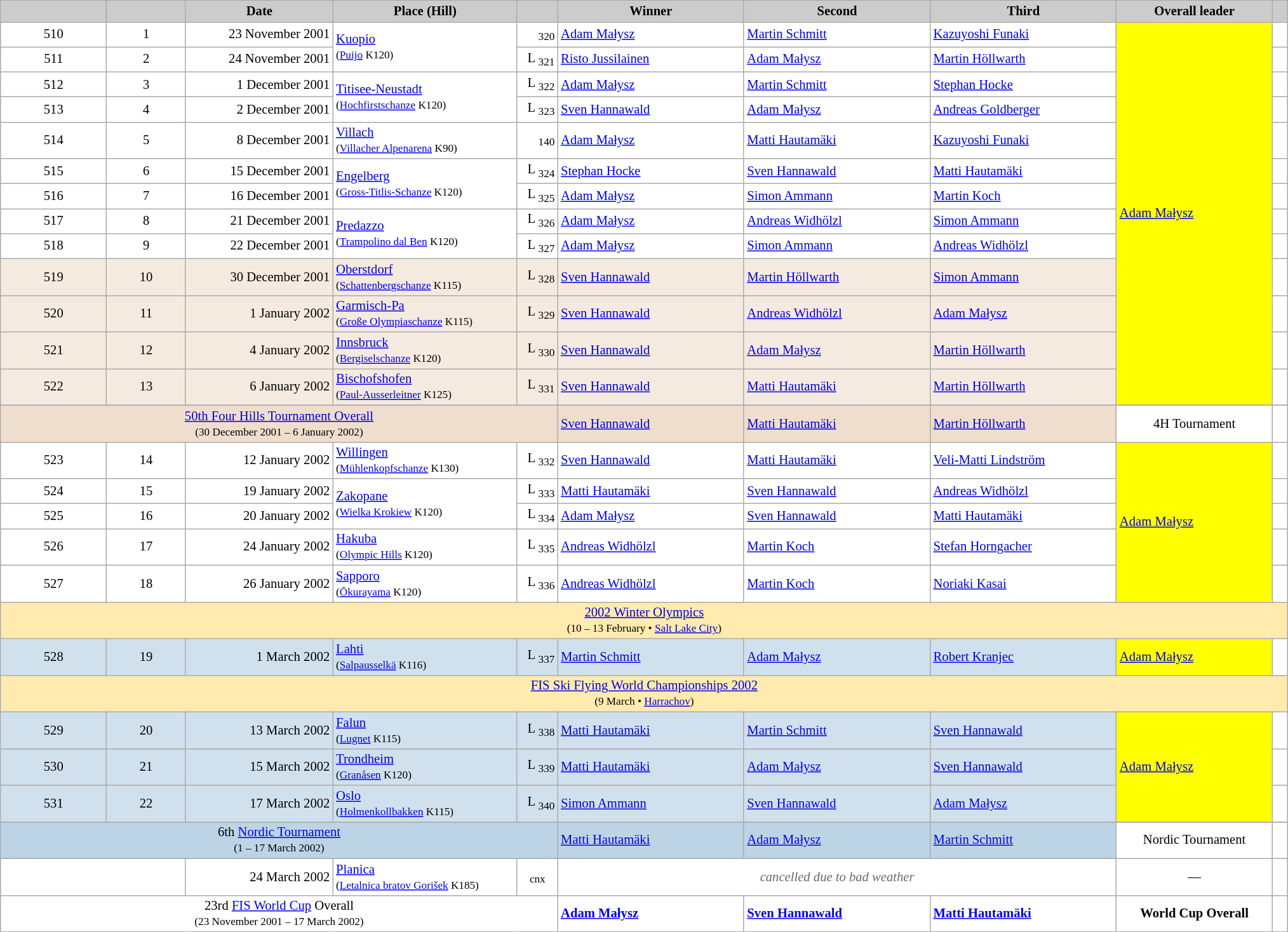<table class="wikitable plainrowheaders" style="background:#fff; font-size:86%; width:107%; line-height:16px; border:grey solid 1px; border-collapse:collapse;">
<tr>
<th scope="col" style="background:#ccc; width=30 px;"></th>
<th scope="col" style="background:#ccc; width=30 px;"></th>
<th scope="col" style="background:#ccc; width:148px;">Date</th>
<th scope="col" style="background:#ccc; width:187px;">Place (Hill)</th>
<th scope="col" style="background:#ccc; width:36px;"></th>
<th scope="col" style="background:#ccc; width:189px;">Winner</th>
<th scope="col" style="background:#ccc; width:189px;">Second</th>
<th scope="col" style="background:#ccc; width:189px;">Third</th>
<th scope="col" style="background:#ccc; width:157px;">Overall leader</th>
<th scope="col" style="background:#ccc; width:10px;"></th>
</tr>
<tr>
<td align=center>510</td>
<td align=center>1</td>
<td align=right>23 November 2001</td>
<td rowspan=2> <a href='#'>Kuopio</a><br><small>(<a href='#'>Puijo</a> K120)</small></td>
<td align=right> <sub>320</sub></td>
<td> <a href='#'>Adam Małysz</a></td>
<td> <a href='#'>Martin Schmitt</a></td>
<td> <a href='#'>Kazuyoshi Funaki</a></td>
<td bgcolor=yellow rowspan=13> <a href='#'>Adam Małysz</a></td>
<td></td>
</tr>
<tr>
<td align=center>511</td>
<td align=center>2</td>
<td align=right>24 November 2001</td>
<td align=right>L <sub>321</sub></td>
<td> <a href='#'>Risto Jussilainen</a></td>
<td> <a href='#'>Adam Małysz</a></td>
<td> <a href='#'>Martin Höllwarth</a></td>
<td></td>
</tr>
<tr>
<td align=center>512</td>
<td align=center>3</td>
<td align=right>1 December 2001</td>
<td rowspan=2> <a href='#'>Titisee-Neustadt</a><br><small>(<a href='#'>Hochfirstschanze</a> K120)</small></td>
<td align=right>L <sub>322</sub></td>
<td> <a href='#'>Adam Małysz</a></td>
<td> <a href='#'>Martin Schmitt</a></td>
<td> <a href='#'>Stephan Hocke</a></td>
<td></td>
</tr>
<tr>
<td align=center>513</td>
<td align=center>4</td>
<td align=right>2 December 2001</td>
<td align=right>L <sub>323</sub></td>
<td> <a href='#'>Sven Hannawald</a></td>
<td> <a href='#'>Adam Małysz</a></td>
<td> <a href='#'>Andreas Goldberger</a></td>
<td></td>
</tr>
<tr>
<td align=center>514</td>
<td align=center>5</td>
<td align=right>8 December 2001</td>
<td> <a href='#'>Villach</a><br><small>(<a href='#'>Villacher Alpenarena</a> K90)</small></td>
<td align=right> <sub>140</sub></td>
<td> <a href='#'>Adam Małysz</a></td>
<td> <a href='#'>Matti Hautamäki</a></td>
<td> <a href='#'>Kazuyoshi Funaki</a></td>
<td></td>
</tr>
<tr>
<td align=center>515</td>
<td align=center>6</td>
<td align=right>15 December 2001</td>
<td rowspan=2> <a href='#'>Engelberg</a><br><small>(<a href='#'>Gross-Titlis-Schanze</a> K120)</small></td>
<td align=right>L <sub>324</sub></td>
<td> <a href='#'>Stephan Hocke</a></td>
<td> <a href='#'>Sven Hannawald</a></td>
<td> <a href='#'>Matti Hautamäki</a></td>
<td></td>
</tr>
<tr>
<td align=center>516</td>
<td align=center>7</td>
<td align=right>16 December 2001</td>
<td align=right>L <sub>325</sub></td>
<td> <a href='#'>Adam Małysz</a></td>
<td> <a href='#'>Simon Ammann</a></td>
<td> <a href='#'>Martin Koch</a></td>
<td></td>
</tr>
<tr>
<td align=center>517</td>
<td align=center>8</td>
<td align=right>21 December 2001</td>
<td rowspan=2> <a href='#'>Predazzo</a><br><small>(<a href='#'>Trampolino dal Ben</a> K120)</small></td>
<td align=right>L <sub>326</sub></td>
<td> <a href='#'>Adam Małysz</a></td>
<td> <a href='#'>Andreas Widhölzl</a></td>
<td> <a href='#'>Simon Ammann</a></td>
<td></td>
</tr>
<tr>
<td align=center>518</td>
<td align=center>9</td>
<td align=right>22 December 2001</td>
<td align=right>L <sub>327</sub></td>
<td> <a href='#'>Adam Małysz</a></td>
<td> <a href='#'>Simon Ammann</a></td>
<td> <a href='#'>Andreas Widhölzl</a></td>
<td></td>
</tr>
<tr bgcolor=#F5EADF>
<td align=center>519</td>
<td align=center>10</td>
<td align=right>30 December 2001</td>
<td> <a href='#'>Oberstdorf</a><br><small>(<a href='#'>Schattenbergschanze</a> K115)</small></td>
<td align=right>L <sub>328</sub></td>
<td> <a href='#'>Sven Hannawald</a></td>
<td> <a href='#'>Martin Höllwarth</a></td>
<td> <a href='#'>Simon Ammann</a></td>
<td bgcolor=white></td>
</tr>
<tr bgcolor=#F5EADF>
<td align=center>520</td>
<td align=center>11</td>
<td align=right>1 January 2002</td>
<td> <a href='#'>Garmisch-Pa</a><br><small>(<a href='#'>Große Olympiaschanze</a> K115)</small></td>
<td align=right>L <sub>329</sub></td>
<td> <a href='#'>Sven Hannawald</a></td>
<td> <a href='#'>Andreas Widhölzl</a></td>
<td> <a href='#'>Adam Małysz</a></td>
<td bgcolor=white></td>
</tr>
<tr bgcolor=#F5EADF>
<td align=center>521</td>
<td align=center>12</td>
<td align=right>4 January 2002</td>
<td> <a href='#'>Innsbruck</a><br><small>(<a href='#'>Bergiselschanze</a> K120)</small></td>
<td align=right>L <sub>330</sub></td>
<td> <a href='#'>Sven Hannawald</a></td>
<td> <a href='#'>Adam Małysz</a></td>
<td> <a href='#'>Martin Höllwarth</a></td>
<td bgcolor=white></td>
</tr>
<tr bgcolor=#F5EADF>
<td align=center>522</td>
<td align=center>13</td>
<td align=right>6 January 2002</td>
<td> <a href='#'>Bischofshofen</a><br><small>(<a href='#'>Paul-Ausserleitner</a> K125)</small></td>
<td align=right>L <sub>331</sub></td>
<td> <a href='#'>Sven Hannawald</a></td>
<td> <a href='#'>Matti Hautamäki</a></td>
<td> <a href='#'>Martin Höllwarth</a></td>
<td bgcolor=white></td>
</tr>
<tr>
</tr>
<tr bgcolor=#EFDECD>
<td colspan=5 align=center><a href='#'>50th Four Hills Tournament Overall</a><br><small>(30 December 2001 – 6 January 2002)</small></td>
<td> <a href='#'>Sven Hannawald</a></td>
<td> <a href='#'>Matti Hautamäki</a></td>
<td> <a href='#'>Martin Höllwarth</a></td>
<td bgcolor=white align=center>4H Tournament</td>
<td bgcolor=white></td>
</tr>
<tr>
<td align=center>523</td>
<td align=center>14</td>
<td align=right>12 January 2002</td>
<td> <a href='#'>Willingen</a><br><small>(<a href='#'>Mühlenkopfschanze</a> K130)</small></td>
<td align=right>L <sub>332</sub></td>
<td> <a href='#'>Sven Hannawald</a></td>
<td> <a href='#'>Matti Hautamäki</a></td>
<td> <a href='#'>Veli-Matti Lindström</a></td>
<td bgcolor=yellow rowspan=5> <a href='#'>Adam Małysz</a></td>
<td></td>
</tr>
<tr>
<td align=center>524</td>
<td align=center>15</td>
<td align=right>19 January 2002</td>
<td rowspan=2> <a href='#'>Zakopane</a><br><small>(<a href='#'>Wielka Krokiew</a> K120)</small></td>
<td align=right>L <sub>333</sub></td>
<td> <a href='#'>Matti Hautamäki</a></td>
<td> <a href='#'>Sven Hannawald</a></td>
<td> <a href='#'>Andreas Widhölzl</a></td>
<td style="text-align: center;"></td>
</tr>
<tr>
<td align=center>525</td>
<td align=center>16</td>
<td align=right>20 January 2002</td>
<td align=right>L <sub>334</sub></td>
<td> <a href='#'>Adam Małysz</a></td>
<td> <a href='#'>Sven Hannawald</a></td>
<td> <a href='#'>Matti Hautamäki</a></td>
<td></td>
</tr>
<tr>
<td align=center>526</td>
<td align=center>17</td>
<td align=right>24 January 2002</td>
<td> <a href='#'>Hakuba</a><br><small>(<a href='#'>Olympic Hills</a> K120)</small></td>
<td align=right>L <sub>335</sub></td>
<td> <a href='#'>Andreas Widhölzl</a></td>
<td> <a href='#'>Martin Koch</a></td>
<td> <a href='#'>Stefan Horngacher</a></td>
<td></td>
</tr>
<tr>
<td align=center>527</td>
<td align=center>18</td>
<td align=right>26 January 2002</td>
<td> <a href='#'>Sapporo</a><br><small>(<a href='#'>Ōkurayama</a> K120)</small></td>
<td align=right>L <sub>336</sub></td>
<td> <a href='#'>Andreas Widhölzl</a></td>
<td> <a href='#'>Martin Koch</a></td>
<td> <a href='#'>Noriaki Kasai</a></td>
<td align=center></td>
</tr>
<tr style="background:#FFEBAD">
<td colspan=10 align="center"><a href='#'>2002 Winter Olympics</a><br><small>(10 – 13 February •  <a href='#'>Salt Lake City</a>)</small></td>
</tr>
<tr bgcolor=#d0e0ed>
<td align=center>528</td>
<td align=center>19</td>
<td align=right>1 March 2002</td>
<td> <a href='#'>Lahti</a><br><small>(<a href='#'>Salpausselkä</a> K116)</small></td>
<td align=right>L <sub>337</sub></td>
<td> <a href='#'>Martin Schmitt</a></td>
<td> <a href='#'>Adam Małysz</a></td>
<td> <a href='#'>Robert Kranjec</a></td>
<td bgcolor=yellow> <a href='#'>Adam Małysz</a></td>
<td bgcolor=white></td>
</tr>
<tr style="background:#FFEBAD">
<td colspan=10 align=center><a href='#'>FIS Ski Flying World Championships 2002</a><br><small>(9 March •  <a href='#'>Harrachov</a>)</small></td>
</tr>
<tr bgcolor=#d0e0ed>
<td align=center>529</td>
<td align=center>20</td>
<td align=right>13 March 2002</td>
<td> <a href='#'>Falun</a><br><small>(<a href='#'>Lugnet</a> K115)</small></td>
<td align=right>L <sub>338</sub></td>
<td> <a href='#'>Matti Hautamäki</a></td>
<td> <a href='#'>Martin Schmitt</a></td>
<td> <a href='#'>Sven Hannawald</a></td>
<td bgcolor=yellow rowspan=3> <a href='#'>Adam Małysz</a></td>
<td bgcolor=white></td>
</tr>
<tr bgcolor=#d0e0ed>
<td align=center>530</td>
<td align=center>21</td>
<td align=right>15 March 2002</td>
<td> <a href='#'>Trondheim</a><br><small>(<a href='#'>Granåsen</a> K120)</small></td>
<td align=right>L <sub>339</sub></td>
<td> <a href='#'>Matti Hautamäki</a></td>
<td> <a href='#'>Adam Małysz</a></td>
<td> <a href='#'>Sven Hannawald</a></td>
<td bgcolor=white></td>
</tr>
<tr bgcolor=#d0e0ed>
<td align=center>531</td>
<td align=center>22</td>
<td align=right>17 March 2002</td>
<td> <a href='#'>Oslo</a><br><small>(<a href='#'>Holmenkollbakken</a> K115)</small></td>
<td align=right>L <sub>340</sub></td>
<td> <a href='#'>Simon Ammann</a></td>
<td> <a href='#'>Sven Hannawald</a></td>
<td> <a href='#'>Adam Małysz</a></td>
<td bgcolor=white></td>
</tr>
<tr>
</tr>
<tr bgcolor=#BCD4E6>
<td colspan=5 align=center>6th <a href='#'>Nordic Tournament</a><br><small>(1 – 17 March 2002)</small></td>
<td> <a href='#'>Matti Hautamäki</a></td>
<td> <a href='#'>Adam Małysz</a></td>
<td> <a href='#'>Martin Schmitt</a></td>
<td bgcolor=white align=center>Nordic Tournament</td>
<td bgcolor=white></td>
</tr>
<tr>
<td colspan=2></td>
<td align=right>24 March 2002</td>
<td> <a href='#'>Planica</a><br><small>(<a href='#'>Letalnica bratov Gorišek</a> K185)</small></td>
<td align=center> <sub>cnx</sub></td>
<td colspan=3 align=center style=color:#696969><em>cancelled due to bad weather</em></td>
<td bgcolor=white align=center>—</td>
<td bgcolor=white></td>
</tr>
<tr>
<td colspan="5" style="text-align:center">23rd <a href='#'>FIS World Cup</a> Overall<br><small>(23 November 2001 – 17 March 2002)</small></td>
<td> <strong><a href='#'>Adam Małysz</a></strong></td>
<td> <strong><a href='#'>Sven Hannawald</a></strong></td>
<td> <strong><a href='#'>Matti Hautamäki</a></strong></td>
<td style="text-align:center"><strong>World Cup Overall</strong></td>
<td></td>
</tr>
</table>
